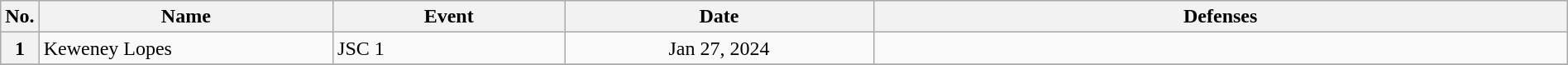<table class="wikitable" width=100%>
<tr>
<th width=1%>No.</th>
<th width=19%>Name</th>
<th width=15%>Event</th>
<th width=20%>Date</th>
<th width=45%>Defenses</th>
</tr>
<tr>
<th>1</th>
<td> Keweney Lopes <br></td>
<td>JSC 1 <br></td>
<td align=center>Jan 27, 2024</td>
<td></td>
</tr>
<tr>
</tr>
</table>
